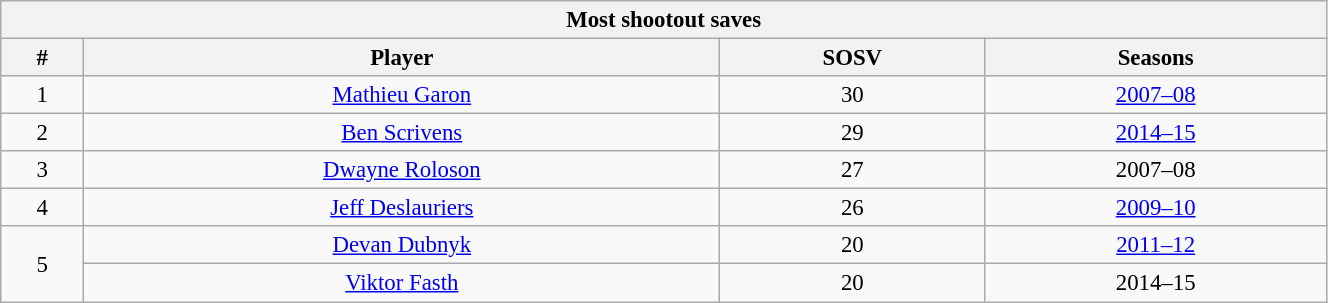<table class="wikitable" style="text-align: center; font-size: 95%" width="70%">
<tr>
<th colspan="4">Most shootout saves</th>
</tr>
<tr>
<th>#</th>
<th>Player</th>
<th>SOSV</th>
<th>Seasons</th>
</tr>
<tr>
<td>1</td>
<td><a href='#'>Mathieu Garon</a></td>
<td>30</td>
<td><a href='#'>2007–08</a></td>
</tr>
<tr>
<td>2</td>
<td><a href='#'>Ben Scrivens</a></td>
<td>29</td>
<td><a href='#'>2014–15</a></td>
</tr>
<tr>
<td>3</td>
<td><a href='#'>Dwayne Roloson</a></td>
<td>27</td>
<td>2007–08</td>
</tr>
<tr>
<td>4</td>
<td><a href='#'>Jeff Deslauriers</a></td>
<td>26</td>
<td><a href='#'>2009–10</a></td>
</tr>
<tr>
<td rowspan="2">5</td>
<td><a href='#'>Devan Dubnyk</a></td>
<td>20</td>
<td><a href='#'>2011–12</a></td>
</tr>
<tr>
<td><a href='#'>Viktor Fasth</a></td>
<td>20</td>
<td>2014–15</td>
</tr>
</table>
